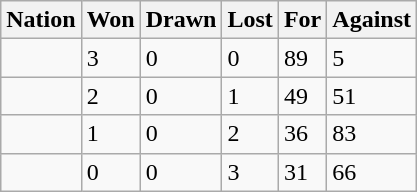<table class="wikitable">
<tr>
<th>Nation</th>
<th>Won</th>
<th>Drawn</th>
<th>Lost</th>
<th>For</th>
<th>Against</th>
</tr>
<tr>
<td></td>
<td>3</td>
<td>0</td>
<td>0</td>
<td>89</td>
<td>5</td>
</tr>
<tr>
<td></td>
<td>2</td>
<td>0</td>
<td>1</td>
<td>49</td>
<td>51</td>
</tr>
<tr>
<td></td>
<td>1</td>
<td>0</td>
<td>2</td>
<td>36</td>
<td>83</td>
</tr>
<tr>
<td></td>
<td>0</td>
<td>0</td>
<td>3</td>
<td>31</td>
<td>66</td>
</tr>
</table>
